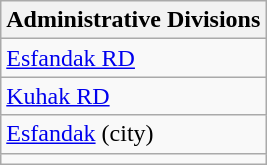<table class="wikitable">
<tr>
<th>Administrative Divisions</th>
</tr>
<tr>
<td><a href='#'>Esfandak RD</a></td>
</tr>
<tr>
<td><a href='#'>Kuhak RD</a></td>
</tr>
<tr>
<td><a href='#'>Esfandak</a> (city)</td>
</tr>
<tr>
<td colspan=1></td>
</tr>
</table>
